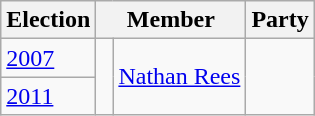<table class="wikitable">
<tr>
<th>Election</th>
<th colspan="2">Member</th>
<th>Party</th>
</tr>
<tr>
<td><a href='#'>2007</a></td>
<td rowspan="2" > </td>
<td rowspan="2"><a href='#'>Nathan Rees</a></td>
<td rowspan="2"></td>
</tr>
<tr>
<td><a href='#'>2011</a></td>
</tr>
</table>
